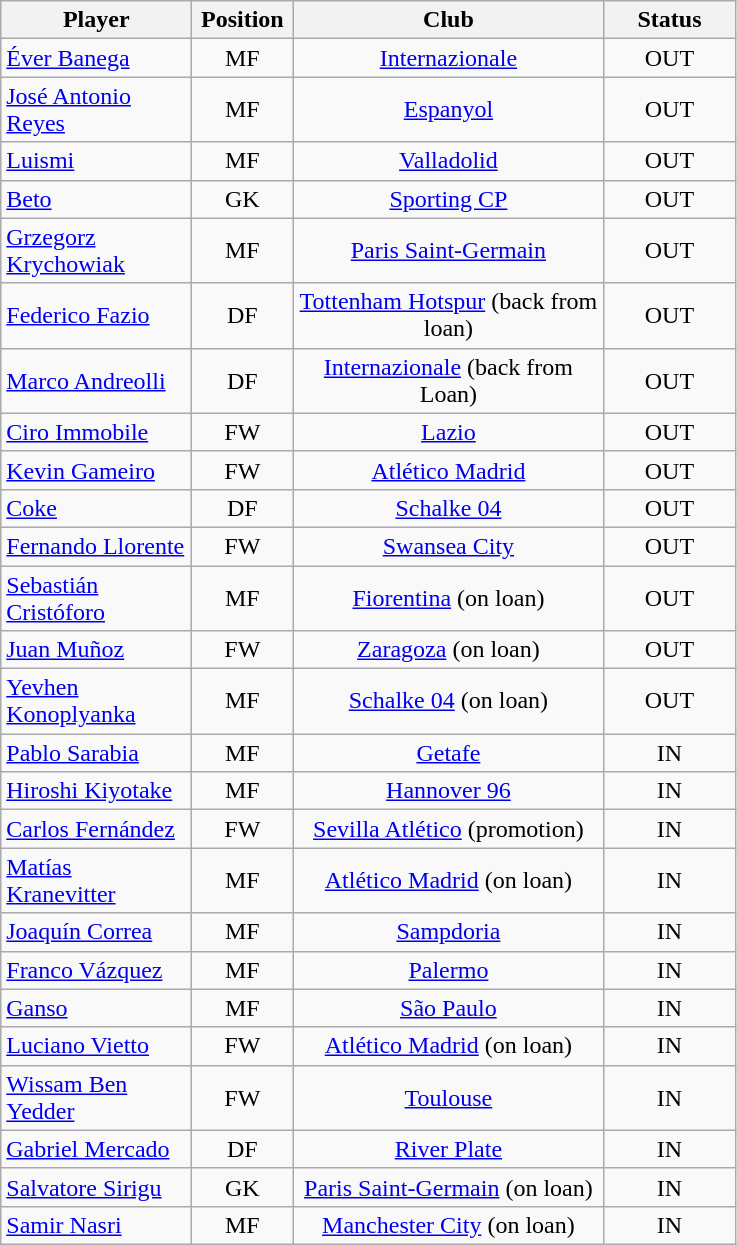<table class="wikitable">
<tr>
<th>Player</th>
<th>Position</th>
<th>Club</th>
<th>Status</th>
</tr>
<tr>
<td style = "width: 120px;"> <a href='#'>Éver Banega</a></td>
<td style = "text-align: center; width: 60px">MF</td>
<td style = "text-align: center; width: 200px"><a href='#'>Internazionale</a></td>
<td style = "text-align: center; width: 80px"> OUT </td>
</tr>
<tr>
<td> <a href='#'>José Antonio Reyes</a></td>
<td align=center>MF</td>
<td align=center><a href='#'>Espanyol</a></td>
<td align=center> OUT </td>
</tr>
<tr>
<td> <a href='#'>Luismi</a></td>
<td align=center>MF</td>
<td align=center><a href='#'>Valladolid</a></td>
<td align=center> OUT </td>
</tr>
<tr>
<td> <a href='#'>Beto</a></td>
<td align=center>GK</td>
<td align=center><a href='#'>Sporting CP</a></td>
<td align=center> OUT </td>
</tr>
<tr>
<td> <a href='#'>Grzegorz Krychowiak</a></td>
<td align=center>MF</td>
<td align=center><a href='#'>Paris Saint-Germain</a></td>
<td align=center> OUT </td>
</tr>
<tr>
<td> <a href='#'>Federico Fazio</a></td>
<td align=center>DF</td>
<td align=center><a href='#'>Tottenham Hotspur</a> (back from loan)</td>
<td align=center> OUT </td>
</tr>
<tr>
<td> <a href='#'>Marco Andreolli</a></td>
<td align=center>DF</td>
<td align=center><a href='#'>Internazionale</a> (back from Loan)</td>
<td align=center> OUT </td>
</tr>
<tr>
<td> <a href='#'>Ciro Immobile</a></td>
<td align=center>FW</td>
<td align=center><a href='#'>Lazio</a></td>
<td align=center> OUT </td>
</tr>
<tr>
<td> <a href='#'>Kevin Gameiro</a></td>
<td align=center>FW</td>
<td align=center><a href='#'>Atlético Madrid</a></td>
<td align=center> OUT </td>
</tr>
<tr>
<td> <a href='#'>Coke</a></td>
<td align=center>DF</td>
<td align=center><a href='#'>Schalke 04</a></td>
<td align=center> OUT </td>
</tr>
<tr>
<td> <a href='#'>Fernando Llorente</a></td>
<td align=center>FW</td>
<td align=center><a href='#'>Swansea City</a></td>
<td align=center> OUT </td>
</tr>
<tr>
<td> <a href='#'>Sebastián Cristóforo</a></td>
<td align=center>MF</td>
<td align=center><a href='#'>Fiorentina</a> (on loan)</td>
<td align=center> OUT </td>
</tr>
<tr>
<td> <a href='#'>Juan Muñoz</a></td>
<td align=center>FW</td>
<td align=center><a href='#'>Zaragoza</a> (on loan)</td>
<td align=center> OUT </td>
</tr>
<tr>
<td> <a href='#'>Yevhen Konoplyanka</a></td>
<td align=center>MF</td>
<td align=center><a href='#'>Schalke 04</a> (on loan)</td>
<td align=center> OUT </td>
</tr>
<tr>
<td> <a href='#'>Pablo Sarabia</a></td>
<td align=center>MF</td>
<td align=center><a href='#'>Getafe</a></td>
<td align=center> IN </td>
</tr>
<tr>
<td> <a href='#'>Hiroshi Kiyotake</a></td>
<td align=center>MF</td>
<td align=center><a href='#'>Hannover 96</a></td>
<td align=center> IN </td>
</tr>
<tr>
<td> <a href='#'>Carlos Fernández</a></td>
<td align=center>FW</td>
<td align=center><a href='#'>Sevilla Atlético</a> (promotion)</td>
<td align=center> IN </td>
</tr>
<tr>
<td> <a href='#'>Matías Kranevitter</a></td>
<td align=center>MF</td>
<td align=center><a href='#'>Atlético Madrid</a> (on loan)</td>
<td align=center> IN </td>
</tr>
<tr>
<td> <a href='#'>Joaquín Correa</a></td>
<td align=center>MF</td>
<td align=center><a href='#'>Sampdoria</a></td>
<td align=center> IN </td>
</tr>
<tr>
<td> <a href='#'>Franco Vázquez</a></td>
<td align=center>MF</td>
<td align=center><a href='#'>Palermo</a></td>
<td align=center> IN </td>
</tr>
<tr>
<td> <a href='#'>Ganso</a></td>
<td align=center>MF</td>
<td align=center><a href='#'>São Paulo</a></td>
<td align=center> IN </td>
</tr>
<tr>
<td> <a href='#'>Luciano Vietto</a></td>
<td align=center>FW</td>
<td align=center><a href='#'>Atlético Madrid</a> (on loan)</td>
<td align=center> IN </td>
</tr>
<tr>
<td> <a href='#'>Wissam Ben Yedder</a></td>
<td align=center>FW</td>
<td align=center><a href='#'>Toulouse</a></td>
<td align=center> IN </td>
</tr>
<tr>
<td> <a href='#'>Gabriel Mercado</a></td>
<td align=center>DF</td>
<td align=center><a href='#'>River Plate</a></td>
<td align=center> IN </td>
</tr>
<tr>
<td> <a href='#'>Salvatore Sirigu</a></td>
<td align=center>GK</td>
<td align=center><a href='#'>Paris Saint-Germain</a> (on loan)</td>
<td align=center> IN </td>
</tr>
<tr>
<td> <a href='#'>Samir Nasri</a></td>
<td align=center>MF</td>
<td align=center><a href='#'>Manchester City</a> (on loan)</td>
<td align=center> IN </td>
</tr>
</table>
